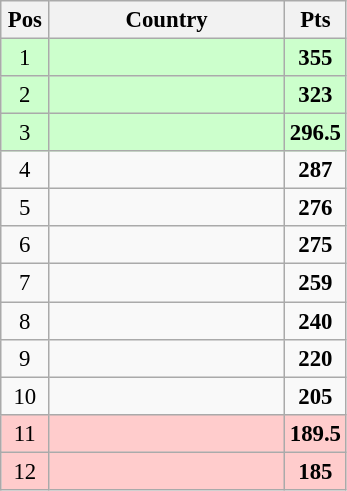<table class="wikitable" style="text-align: center; font-size:95%">
<tr>
<th width="25">Pos</th>
<th width="150">Country</th>
<th width="25">Pts</th>
</tr>
<tr bgcolor=ccffcc>
<td>1</td>
<td align="left"></td>
<td><strong>355</strong></td>
</tr>
<tr bgcolor=ccffcc>
<td>2</td>
<td align="left"></td>
<td><strong>323</strong></td>
</tr>
<tr bgcolor=ccffcc>
<td>3</td>
<td align="left"></td>
<td><strong>296.5</strong></td>
</tr>
<tr>
<td>4</td>
<td align="left"></td>
<td><strong>287</strong></td>
</tr>
<tr>
<td>5</td>
<td align="left"></td>
<td><strong>276</strong></td>
</tr>
<tr>
<td>6</td>
<td align="left"></td>
<td><strong>275</strong></td>
</tr>
<tr>
<td>7</td>
<td align="left"></td>
<td><strong>259</strong></td>
</tr>
<tr>
<td>8</td>
<td align="left"></td>
<td><strong>240</strong></td>
</tr>
<tr>
<td>9</td>
<td align="left"></td>
<td><strong>220</strong></td>
</tr>
<tr>
<td>10</td>
<td align="left"></td>
<td><strong>205</strong></td>
</tr>
<tr bgcolor=ffcccc>
<td>11</td>
<td align="left"></td>
<td><strong>189.5</strong></td>
</tr>
<tr bgcolor=ffcccc>
<td>12</td>
<td align="left"></td>
<td><strong>185</strong></td>
</tr>
</table>
